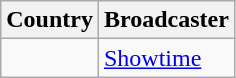<table class="wikitable">
<tr>
<th align=center>Country</th>
<th align=center>Broadcaster</th>
</tr>
<tr>
<td></td>
<td><a href='#'>Showtime</a></td>
</tr>
</table>
